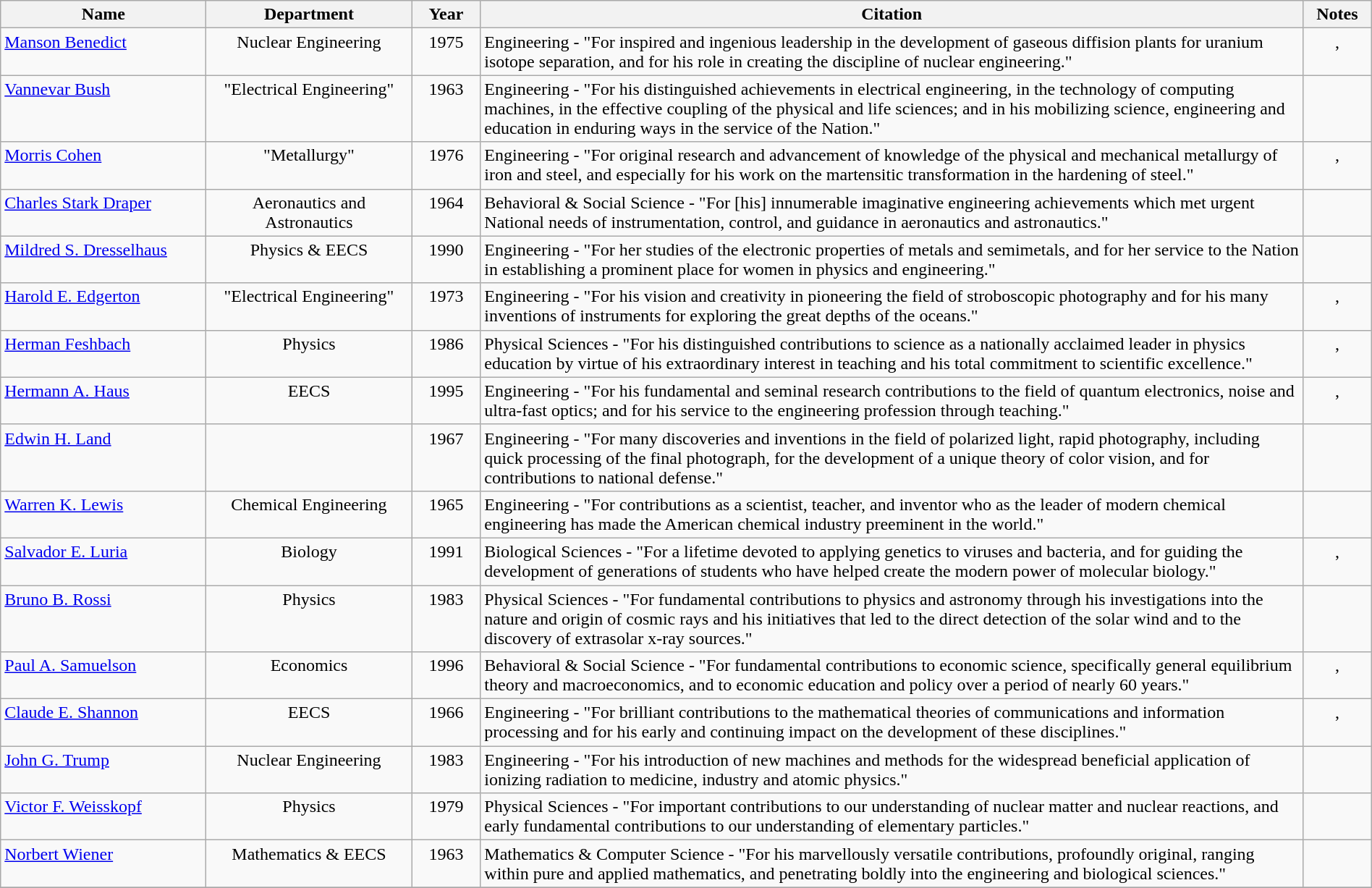<table class="wikitable sortable" style="width:100%">
<tr>
<th style="width:15%;">Name</th>
<th style="width:15%;">Department</th>
<th style="width:5%;">Year</th>
<th style="width:*;">Citation</th>
<th style="width:5%;">Notes</th>
</tr>
<tr valign="top">
<td><a href='#'>Manson Benedict</a></td>
<td style="text-align:center;">Nuclear Engineering</td>
<td style="text-align:center;">1975</td>
<td style="text-align:left;">Engineering - "For inspired and ingenious leadership in the development of gaseous diffision plants for uranium isotope separation, and for his role in creating the discipline of nuclear engineering."</td>
<td style="text-align:center;">,</td>
</tr>
<tr valign="top">
<td><a href='#'>Vannevar Bush</a></td>
<td style="text-align:center;">"Electrical Engineering"</td>
<td style="text-align:center;">1963</td>
<td style="text-align:left;">Engineering - "For his distinguished achievements in electrical engineering, in the technology of computing machines, in the effective coupling of the physical and life sciences; and in his mobilizing science, engineering and education in enduring ways in the service of the Nation."</td>
<td style="text-align:center;"></td>
</tr>
<tr valign="top">
<td><a href='#'>Morris Cohen</a></td>
<td style="text-align:center;">"Metallurgy"</td>
<td style="text-align:center;">1976</td>
<td style="text-align:left;">Engineering - "For original research and advancement of knowledge of the physical and mechanical metallurgy of iron and steel, and especially for his work on the martensitic transformation in the hardening of steel."</td>
<td style="text-align:center;">,</td>
</tr>
<tr valign="top">
<td><a href='#'>Charles Stark Draper</a></td>
<td style="text-align:center;">Aeronautics and Astronautics</td>
<td style="text-align:center;">1964</td>
<td style="text-align:left;">Behavioral & Social Science - "For [his] innumerable imaginative engineering achievements which met urgent National needs of instrumentation, control, and guidance in aeronautics and astronautics."</td>
<td style="text-align:center;"></td>
</tr>
<tr valign="top">
<td><a href='#'>Mildred S. Dresselhaus</a></td>
<td style="text-align:center;">Physics & EECS</td>
<td style="text-align:center;">1990</td>
<td style="text-align:left;">Engineering - "For her studies of the electronic properties of metals and semimetals, and for her service to the Nation in establishing a prominent place for women in physics and engineering."</td>
<td style="text-align:center;"></td>
</tr>
<tr valign="top">
<td><a href='#'>Harold E. Edgerton</a></td>
<td style="text-align:center;">"Electrical Engineering"</td>
<td style="text-align:center;">1973</td>
<td style="text-align:left;">Engineering - "For his vision and creativity in pioneering the field of stroboscopic photography and for his many inventions of instruments for exploring the great depths of the oceans."</td>
<td style="text-align:center;">,</td>
</tr>
<tr valign="top">
<td><a href='#'>Herman Feshbach</a></td>
<td style="text-align:center;">Physics</td>
<td style="text-align:center;">1986</td>
<td style="text-align:left;">Physical Sciences - "For his distinguished contributions to science as a nationally acclaimed leader in physics education by virtue of his extraordinary interest in teaching and his total commitment to scientific excellence."</td>
<td style="text-align:center;">,</td>
</tr>
<tr valign="top">
<td><a href='#'>Hermann A. Haus</a></td>
<td style="text-align:center;">EECS</td>
<td style="text-align:center;">1995</td>
<td style="text-align:left;">Engineering - "For his fundamental and seminal research contributions to the field of quantum electronics, noise and ultra-fast optics; and for his service to the engineering profession through teaching."</td>
<td style="text-align:center;">,</td>
</tr>
<tr valign="top">
<td><a href='#'>Edwin H. Land</a></td>
<td style="text-align:center;"></td>
<td style="text-align:center;">1967</td>
<td style="text-align:left;">Engineering - "For many discoveries and inventions in the field of polarized light, rapid photography, including quick processing of the final photograph, for the development of a unique theory of color vision, and for contributions to national defense."</td>
<td style="text-align:center;"></td>
</tr>
<tr valign="top">
<td><a href='#'>Warren K. Lewis</a></td>
<td style="text-align:center;">Chemical Engineering</td>
<td style="text-align:center;">1965</td>
<td style="text-align:left;">Engineering - "For contributions as a scientist, teacher, and inventor who as the leader of modern chemical engineering has made the American chemical industry preeminent in the world."</td>
<td style="text-align:center;"></td>
</tr>
<tr valign="top">
<td><a href='#'>Salvador E. Luria</a></td>
<td style="text-align:center;">Biology</td>
<td style="text-align:center;">1991</td>
<td style="text-align:left;">Biological Sciences - "For a lifetime devoted to applying genetics to viruses and bacteria, and for guiding the development of generations of students who have helped create the modern power of molecular biology."</td>
<td style="text-align:center;">,</td>
</tr>
<tr valign="top">
<td><a href='#'>Bruno B. Rossi</a></td>
<td style="text-align:center;">Physics</td>
<td style="text-align:center;">1983</td>
<td style="text-align:left;">Physical Sciences - "For fundamental contributions to physics and astronomy through his investigations into the nature and origin of cosmic rays and his initiatives that led to the direct detection of the solar wind and to the discovery of extrasolar x-ray sources."</td>
<td style="text-align:center;"></td>
</tr>
<tr valign="top">
<td><a href='#'>Paul A. Samuelson</a></td>
<td style="text-align:center;">Economics</td>
<td style="text-align:center;">1996</td>
<td style="text-align:left;">Behavioral & Social Science - "For fundamental contributions to economic science, specifically general equilibrium theory and macroeconomics, and to economic education and policy over a period of nearly 60 years."</td>
<td style="text-align:center;">,</td>
</tr>
<tr valign="top">
<td><a href='#'>Claude E. Shannon</a></td>
<td style="text-align:center;">EECS</td>
<td style="text-align:center;">1966</td>
<td style="text-align:left;">Engineering - "For brilliant contributions to the mathematical theories of communications and information processing and for his early and continuing impact on the development of these disciplines."</td>
<td style="text-align:center;">,</td>
</tr>
<tr valign="top">
<td><a href='#'>John G. Trump</a></td>
<td style="text-align:center;">Nuclear Engineering</td>
<td style="text-align:center;">1983</td>
<td style="text-align:left;">Engineering - "For his introduction of new machines and methods for the widespread beneficial application of ionizing radiation to medicine, industry and atomic physics."</td>
<td style="text-align:center;"></td>
</tr>
<tr valign="top">
<td><a href='#'>Victor F. Weisskopf</a></td>
<td style="text-align:center;">Physics</td>
<td style="text-align:center;">1979</td>
<td style="text-align:left;">Physical Sciences - "For important contributions to our understanding of nuclear matter and nuclear reactions, and early fundamental contributions to our understanding of elementary particles."</td>
<td style="text-align:center;"></td>
</tr>
<tr valign="top">
<td><a href='#'>Norbert Wiener</a></td>
<td style="text-align:center;">Mathematics & EECS</td>
<td style="text-align:center;">1963</td>
<td style="text-align:left;">Mathematics & Computer Science - "For his marvellously versatile contributions, profoundly original, ranging within pure and applied mathematics, and penetrating boldly into the engineering and biological sciences."</td>
<td style="text-align:center;"></td>
</tr>
<tr valign="top">
</tr>
</table>
